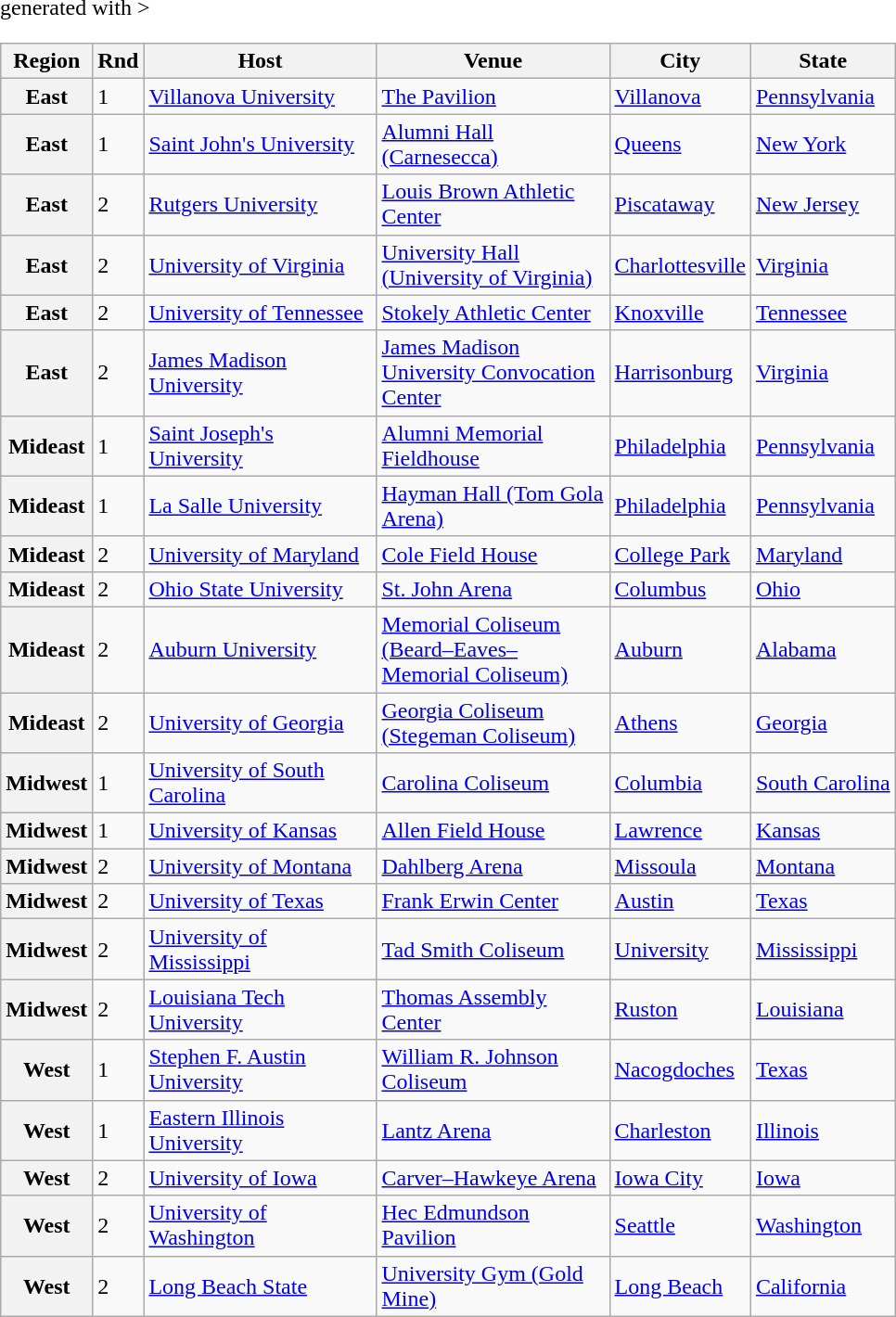<table class="wikitable plainrowheaders sortable" <hiddentext>generated with >
<tr>
<th scope="col">Region</th>
<th scope="col">Rnd</th>
<th scope="col" width="160">Host</th>
<th scope="col" width="160">Venue</th>
<th scope="col">City</th>
<th scope="col">State</th>
</tr>
<tr>
<th scope="row">East</th>
<td>1</td>
<td><a href='#'>Villanova University</a></td>
<td><a href='#'>The Pavilion</a></td>
<td><a href='#'>Villanova</a></td>
<td><a href='#'>Pennsylvania</a></td>
</tr>
<tr>
<th scope="row">East</th>
<td>1</td>
<td><a href='#'>Saint John's University</a></td>
<td><a href='#'>Alumni Hall (Carnesecca)</a></td>
<td><a href='#'>Queens</a></td>
<td><a href='#'>New York</a></td>
</tr>
<tr>
<th scope="row">East</th>
<td>2</td>
<td><a href='#'>Rutgers University</a></td>
<td><a href='#'>Louis Brown Athletic Center</a></td>
<td><a href='#'>Piscataway</a></td>
<td><a href='#'>New Jersey</a></td>
</tr>
<tr>
<th scope="row">East</th>
<td>2</td>
<td><a href='#'>University of Virginia</a></td>
<td><a href='#'>University Hall (University of Virginia)</a></td>
<td><a href='#'>Charlottesville</a></td>
<td><a href='#'>Virginia</a></td>
</tr>
<tr>
<th scope="row">East</th>
<td>2</td>
<td><a href='#'>University of Tennessee</a></td>
<td><a href='#'>Stokely Athletic Center</a></td>
<td><a href='#'>Knoxville</a></td>
<td><a href='#'>Tennessee</a></td>
</tr>
<tr>
<th scope="row">East</th>
<td>2</td>
<td><a href='#'>James Madison University</a></td>
<td><a href='#'>James Madison University Convocation Center</a></td>
<td><a href='#'>Harrisonburg</a></td>
<td><a href='#'>Virginia</a></td>
</tr>
<tr>
<th scope="row">Mideast</th>
<td>1</td>
<td><a href='#'>Saint Joseph's University</a></td>
<td><a href='#'>Alumni Memorial Fieldhouse</a></td>
<td><a href='#'>Philadelphia</a></td>
<td><a href='#'>Pennsylvania</a></td>
</tr>
<tr>
<th scope="row">Mideast</th>
<td>1</td>
<td><a href='#'>La Salle University</a></td>
<td><a href='#'>Hayman Hall (Tom Gola Arena)</a></td>
<td><a href='#'>Philadelphia</a></td>
<td><a href='#'>Pennsylvania</a></td>
</tr>
<tr>
<th scope="row">Mideast</th>
<td>2</td>
<td><a href='#'>University of Maryland</a></td>
<td><a href='#'>Cole Field House</a></td>
<td><a href='#'>College Park</a></td>
<td><a href='#'>Maryland</a></td>
</tr>
<tr>
<th scope="row">Mideast</th>
<td>2</td>
<td><a href='#'>Ohio State University</a></td>
<td><a href='#'>St. John Arena</a></td>
<td><a href='#'>Columbus</a></td>
<td><a href='#'>Ohio</a></td>
</tr>
<tr>
<th scope="row">Mideast</th>
<td>2</td>
<td><a href='#'>Auburn University</a></td>
<td><a href='#'>Memorial Coliseum (Beard–Eaves–Memorial Coliseum)</a></td>
<td><a href='#'>Auburn</a></td>
<td><a href='#'>Alabama</a></td>
</tr>
<tr>
<th scope="row">Mideast</th>
<td>2</td>
<td><a href='#'>University of Georgia</a></td>
<td><a href='#'>Georgia Coliseum (Stegeman Coliseum)</a></td>
<td><a href='#'>Athens</a></td>
<td><a href='#'>Georgia</a></td>
</tr>
<tr>
<th scope="row">Midwest</th>
<td>1</td>
<td><a href='#'>University of South Carolina</a></td>
<td><a href='#'>Carolina Coliseum</a></td>
<td><a href='#'>Columbia</a></td>
<td><a href='#'>South Carolina</a></td>
</tr>
<tr>
<th scope="row">Midwest</th>
<td>1</td>
<td><a href='#'>University of Kansas</a></td>
<td><a href='#'>Allen Field House</a></td>
<td><a href='#'>Lawrence</a></td>
<td><a href='#'>Kansas</a></td>
</tr>
<tr>
<th scope="row">Midwest</th>
<td>2</td>
<td><a href='#'>University of Montana</a></td>
<td><a href='#'>Dahlberg Arena</a></td>
<td><a href='#'>Missoula</a></td>
<td><a href='#'>Montana</a></td>
</tr>
<tr>
<th scope="row">Midwest</th>
<td>2</td>
<td><a href='#'>University of Texas</a></td>
<td><a href='#'>Frank Erwin Center</a></td>
<td><a href='#'>Austin</a></td>
<td><a href='#'>Texas</a></td>
</tr>
<tr>
<th scope="row">Midwest</th>
<td>2</td>
<td><a href='#'>University of Mississippi</a></td>
<td><a href='#'>Tad Smith Coliseum</a></td>
<td><a href='#'>University</a></td>
<td><a href='#'>Mississippi</a></td>
</tr>
<tr>
<th scope="row">Midwest</th>
<td>2</td>
<td><a href='#'>Louisiana Tech University</a></td>
<td><a href='#'>Thomas Assembly Center</a></td>
<td><a href='#'>Ruston</a></td>
<td><a href='#'>Louisiana</a></td>
</tr>
<tr>
<th scope="row">West</th>
<td>1</td>
<td><a href='#'>Stephen F. Austin University</a></td>
<td><a href='#'>William R. Johnson Coliseum</a></td>
<td><a href='#'>Nacogdoches</a></td>
<td><a href='#'>Texas</a></td>
</tr>
<tr>
<th scope="row">West</th>
<td>1</td>
<td><a href='#'>Eastern Illinois University</a></td>
<td><a href='#'>Lantz Arena</a></td>
<td><a href='#'>Charleston</a></td>
<td><a href='#'>Illinois</a></td>
</tr>
<tr>
<th scope="row">West</th>
<td>2</td>
<td><a href='#'>University of Iowa</a></td>
<td><a href='#'>Carver–Hawkeye Arena</a></td>
<td><a href='#'>Iowa City</a></td>
<td><a href='#'>Iowa</a></td>
</tr>
<tr>
<th scope="row">West</th>
<td>2</td>
<td><a href='#'>University of Washington</a></td>
<td><a href='#'>Hec Edmundson Pavilion</a></td>
<td><a href='#'>Seattle</a></td>
<td><a href='#'>Washington</a></td>
</tr>
<tr>
<th scope="row">West</th>
<td>2</td>
<td><a href='#'>Long Beach State</a></td>
<td><a href='#'>University Gym (Gold Mine)</a></td>
<td><a href='#'>Long Beach</a></td>
<td><a href='#'>California</a></td>
</tr>
</table>
